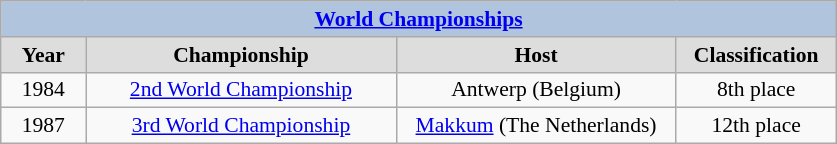<table class="wikitable" style=font-size:90%>
<tr align=center style="background:#B0C4DE;">
<td colspan=4><strong><a href='#'>World Championships</a></strong></td>
</tr>
<tr align=center bgcolor="#dddddd">
<td width=50><strong>Year</strong></td>
<td width=200><strong>Championship</strong></td>
<td width=180><strong>Host</strong></td>
<td width=100><strong>Classification</strong></td>
</tr>
<tr align=center>
<td>1984</td>
<td><a href='#'>2nd World Championship</a></td>
<td>Antwerp (Belgium)</td>
<td align="center">8th place</td>
</tr>
<tr align=center>
<td>1987</td>
<td><a href='#'>3rd World Championship</a></td>
<td><a href='#'>Makkum</a> (The Netherlands)</td>
<td align="center">12th place</td>
</tr>
</table>
